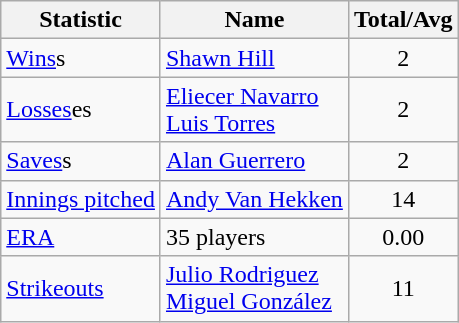<table class=wikitable>
<tr>
<th>Statistic</th>
<th>Name</th>
<th>Total/Avg</th>
</tr>
<tr>
<td><a href='#'>Wins</a>s</td>
<td> <a href='#'>Shawn Hill</a></td>
<td align=center>2</td>
</tr>
<tr>
<td><a href='#'>Losses</a>es</td>
<td> <a href='#'>Eliecer Navarro</a><br> <a href='#'>Luis Torres</a></td>
<td align=center>2</td>
</tr>
<tr>
<td><a href='#'>Saves</a>s</td>
<td> <a href='#'>Alan Guerrero</a></td>
<td align=center>2</td>
</tr>
<tr>
<td><a href='#'>Innings pitched</a></td>
<td> <a href='#'>Andy Van Hekken</a></td>
<td align=center>14</td>
</tr>
<tr>
<td><a href='#'>ERA</a></td>
<td>35 players</td>
<td align=center>0.00</td>
</tr>
<tr>
<td><a href='#'>Strikeouts</a></td>
<td> <a href='#'>Julio Rodriguez</a><br> <a href='#'>Miguel González</a></td>
<td align=center>11</td>
</tr>
</table>
